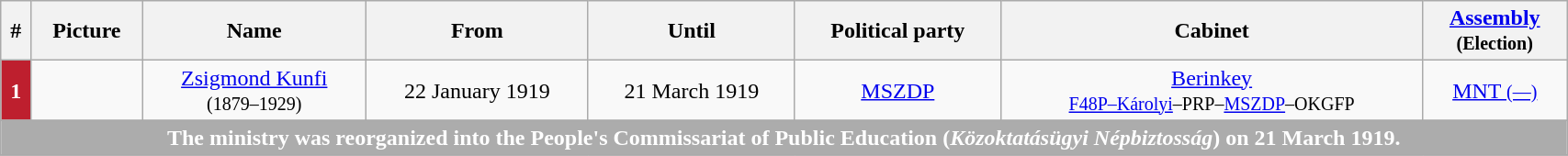<table width=90% class="wikitable" style="text-align:center">
<tr>
<th>#</th>
<th>Picture</th>
<th>Name</th>
<th>From</th>
<th>Until</th>
<th>Political party</th>
<th>Cabinet</th>
<th><a href='#'>Assembly</a><br><small>(Election)</small></th>
</tr>
<tr>
<th style="background-color:#BE1F2E; color:white">1</th>
<td></td>
<td><a href='#'>Zsigmond Kunfi</a><br><small>(1879–1929)</small></td>
<td>22 January 1919</td>
<td>21 March 1919</td>
<td><a href='#'>MSZDP</a></td>
<td><a href='#'>Berinkey</a><br><small><a href='#'>F48P–Károlyi</a>–PRP–<a href='#'>MSZDP</a>–OKGFP</small></td>
<td><a href='#'>MNT <small>(—)</small></a></td>
</tr>
<tr>
<th colspan="8" style="background-color:#ACACAC; color:white">The ministry was reorganized into the People's Commissariat of Public Education (<em>Közoktatásügyi Népbiztosság</em>) on 21 March 1919.</th>
</tr>
<tr>
</tr>
</table>
